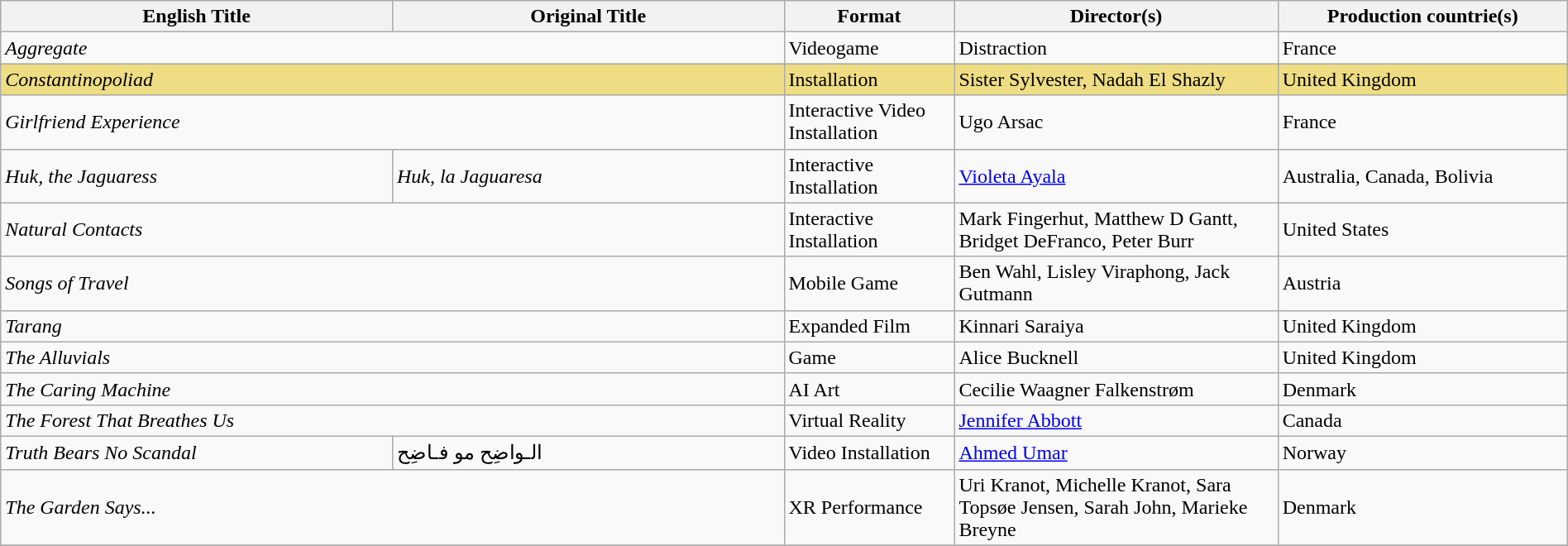<table class="wikitable" style="width:100%; margin-bottom:4px">
<tr>
<th scope="col" width="23%">English Title</th>
<th scope="col" width="23%">Original Title</th>
<th scope="col" width="10%">Format</th>
<th scope="col" width="19%">Director(s)</th>
<th scope="col" width="17%">Production countrie(s)</th>
</tr>
<tr>
<td colspan="2"><em>Aggregate</em></td>
<td>Videogame</td>
<td>Distraction</td>
<td>France</td>
</tr>
<tr style="background:#EEDD82">
<td colspan="2"><em>Constantinopoliad</em></td>
<td>Installation</td>
<td>Sister Sylvester, Nadah El Shazly</td>
<td>United Kingdom</td>
</tr>
<tr>
<td colspan="2"><em>Girlfriend Experience</em></td>
<td>Interactive Video Installation</td>
<td>Ugo Arsac</td>
<td>France</td>
</tr>
<tr>
<td><em>Huk, the Jaguaress</em></td>
<td><em>Huk, la Jaguaresa</em></td>
<td>Interactive Installation</td>
<td><a href='#'>Violeta Ayala</a></td>
<td>Australia, Canada, Bolivia</td>
</tr>
<tr>
<td colspan="2"><em>Natural Contacts</em></td>
<td>Interactive Installation</td>
<td>Mark Fingerhut, Matthew D Gantt, Bridget DeFranco, Peter Burr</td>
<td>United States</td>
</tr>
<tr>
<td colspan="2"><em>Songs of Travel</em></td>
<td>Mobile Game</td>
<td>Ben Wahl, Lisley Viraphong, Jack Gutmann</td>
<td>Austria</td>
</tr>
<tr>
<td colspan="2"><em>Tarang</em></td>
<td>Expanded Film</td>
<td>Kinnari Saraiya</td>
<td>United Kingdom</td>
</tr>
<tr>
<td colspan="2"><em>The Alluvials</em></td>
<td>Game</td>
<td>Alice Bucknell</td>
<td>United Kingdom</td>
</tr>
<tr>
<td colspan="2"><em>The Caring Machine</em></td>
<td>AI Art</td>
<td>Cecilie Waagner Falkenstrøm</td>
<td>Denmark</td>
</tr>
<tr>
<td colspan="2"><em>The Forest That Breathes Us</em></td>
<td>Virtual Reality</td>
<td><a href='#'>Jennifer Abbott</a></td>
<td>Canada</td>
</tr>
<tr>
<td><em>Truth Bears No Scandal</em></td>
<td>الـواضِح مو فـاضِح</td>
<td>Video Installation</td>
<td><a href='#'>Ahmed Umar</a></td>
<td>Norway</td>
</tr>
<tr>
<td colspan="2"><em>The Garden Says...</em></td>
<td>XR Performance</td>
<td>Uri Kranot, Michelle Kranot, Sara Topsøe Jensen, Sarah John, Marieke Breyne</td>
<td>Denmark</td>
</tr>
<tr>
</tr>
</table>
